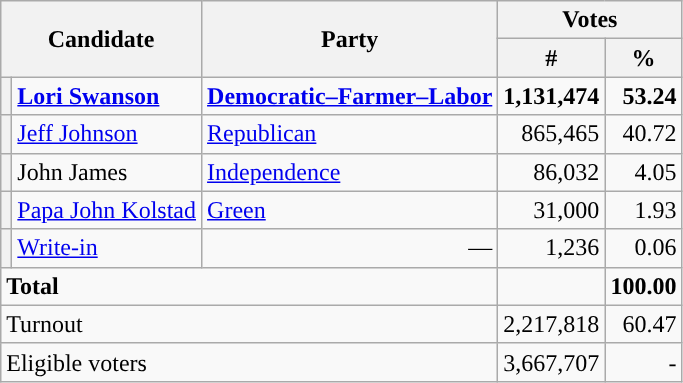<table class="wikitable">
<tr>
<th colspan="2" rowspan="2">Candidate</th>
<th rowspan="2">Party</th>
<th colspan="2">Votes</th>
</tr>
<tr>
<th>#</th>
<th>%</th>
</tr>
<tr>
<th style="background-color:"></th>
<td><strong><a href='#'>Lori Swanson</a></strong></td>
<td><strong><a href='#'>Democratic–Farmer–Labor</a></strong></td>
<td align="right"><strong>1,131,474</strong></td>
<td align="right"><strong>53.24</strong></td>
</tr>
<tr>
<th style="background-color:"></th>
<td><a href='#'>Jeff Johnson</a></td>
<td><a href='#'>Republican</a></td>
<td align="right">865,465</td>
<td align="right">40.72</td>
</tr>
<tr>
<th></th>
<td>John James</td>
<td><a href='#'>Independence</a></td>
<td align="right">86,032</td>
<td align="right">4.05</td>
</tr>
<tr>
<th></th>
<td><a href='#'>Papa John Kolstad</a></td>
<td><a href='#'>Green</a></td>
<td align="right">31,000</td>
<td align="right">1.93</td>
</tr>
<tr>
<th style="background-color:"></th>
<td><a href='#'>Write-in</a></td>
<td align="right">—</td>
<td align="right">1,236</td>
<td align="right">0.06</td>
</tr>
<tr>
<td colspan="3" align="left"><strong>Total</strong></td>
<td align="right"></td>
<td align="right"><strong>100.00</strong></td>
</tr>
<tr>
<td colspan="3" align="left">Turnout</td>
<td align="right">2,217,818</td>
<td align="right">60.47</td>
</tr>
<tr>
<td colspan="3" align="left">Eligible voters</td>
<td align="right">3,667,707</td>
<td align="right">-</td>
</tr>
</table>
